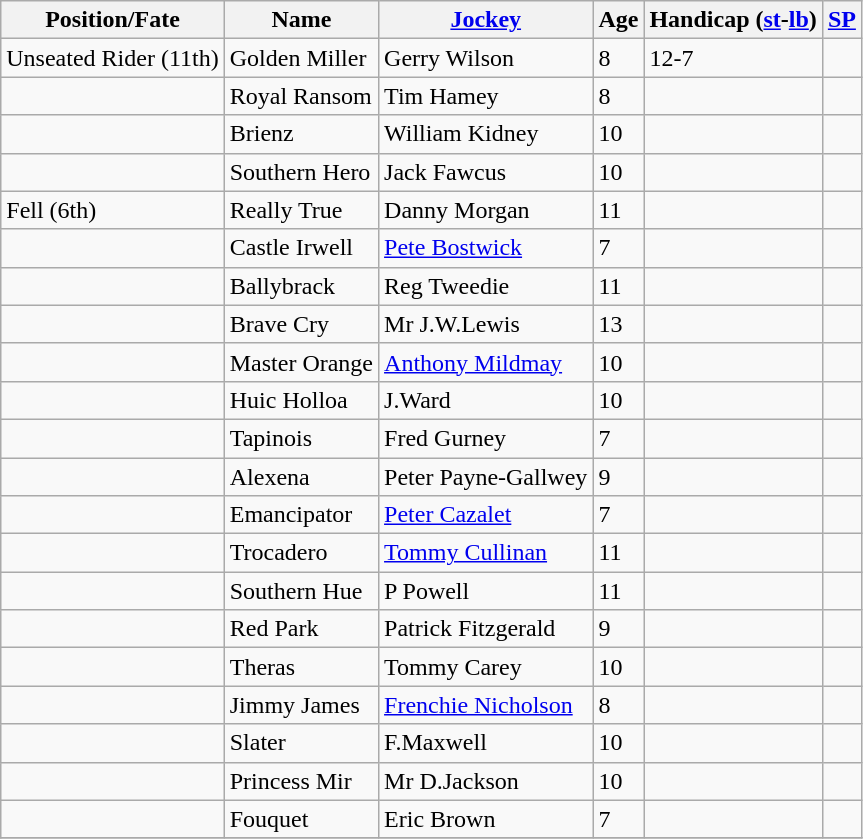<table class="wikitable sortable">
<tr>
<th>Position/Fate</th>
<th>Name</th>
<th><a href='#'>Jockey</a></th>
<th>Age</th>
<th>Handicap (<a href='#'>st</a>-<a href='#'>lb</a>)</th>
<th><a href='#'>SP</a></th>
</tr>
<tr>
<td>Unseated Rider (11th)</td>
<td>Golden Miller</td>
<td>Gerry Wilson</td>
<td>8</td>
<td>12-7</td>
<td></td>
</tr>
<tr>
<td></td>
<td>Royal Ransom</td>
<td>Tim Hamey</td>
<td>8</td>
<td></td>
<td></td>
</tr>
<tr>
<td></td>
<td>Brienz</td>
<td>William Kidney</td>
<td>10</td>
<td></td>
<td></td>
</tr>
<tr>
<td></td>
<td>Southern Hero</td>
<td>Jack Fawcus</td>
<td>10</td>
<td></td>
<td></td>
</tr>
<tr>
<td>Fell (6th)</td>
<td>Really True</td>
<td>Danny Morgan</td>
<td>11</td>
<td></td>
<td></td>
</tr>
<tr>
<td></td>
<td>Castle Irwell</td>
<td><a href='#'>Pete Bostwick</a></td>
<td>7</td>
<td></td>
<td></td>
</tr>
<tr>
<td></td>
<td>Ballybrack</td>
<td>Reg Tweedie</td>
<td>11</td>
<td></td>
<td></td>
</tr>
<tr>
<td></td>
<td>Brave Cry</td>
<td>Mr J.W.Lewis</td>
<td>13</td>
<td></td>
<td></td>
</tr>
<tr>
<td></td>
<td>Master Orange</td>
<td><a href='#'>Anthony Mildmay</a></td>
<td>10</td>
<td></td>
<td></td>
</tr>
<tr>
<td></td>
<td>Huic Holloa</td>
<td>J.Ward</td>
<td>10</td>
<td></td>
<td></td>
</tr>
<tr>
<td></td>
<td>Tapinois</td>
<td>Fred Gurney</td>
<td>7</td>
<td></td>
<td></td>
</tr>
<tr>
<td></td>
<td>Alexena</td>
<td>Peter Payne-Gallwey</td>
<td>9</td>
<td></td>
<td></td>
</tr>
<tr>
<td></td>
<td>Emancipator</td>
<td><a href='#'>Peter Cazalet</a></td>
<td>7</td>
<td></td>
<td></td>
</tr>
<tr>
<td></td>
<td>Trocadero</td>
<td><a href='#'>Tommy Cullinan</a></td>
<td>11</td>
<td></td>
<td></td>
</tr>
<tr>
<td></td>
<td>Southern Hue</td>
<td>P Powell</td>
<td>11</td>
<td></td>
<td></td>
</tr>
<tr>
<td></td>
<td>Red Park</td>
<td>Patrick Fitzgerald</td>
<td>9</td>
<td></td>
<td></td>
</tr>
<tr>
<td></td>
<td>Theras</td>
<td>Tommy Carey</td>
<td>10</td>
<td></td>
<td></td>
</tr>
<tr>
<td></td>
<td>Jimmy James</td>
<td><a href='#'>Frenchie Nicholson</a></td>
<td>8</td>
<td></td>
<td></td>
</tr>
<tr>
<td></td>
<td>Slater</td>
<td>F.Maxwell</td>
<td>10</td>
<td></td>
<td></td>
</tr>
<tr>
<td></td>
<td>Princess Mir</td>
<td>Mr D.Jackson</td>
<td>10</td>
<td></td>
<td></td>
</tr>
<tr>
<td></td>
<td>Fouquet</td>
<td>Eric Brown</td>
<td>7</td>
<td></td>
<td></td>
</tr>
<tr>
</tr>
</table>
